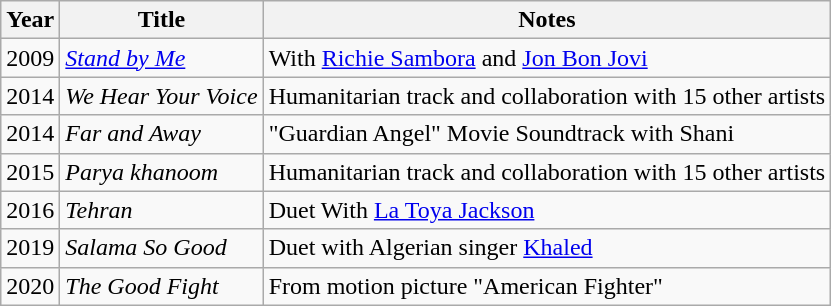<table class="wikitable">
<tr>
<th>Year</th>
<th>Title</th>
<th>Notes</th>
</tr>
<tr>
<td>2009</td>
<td><a href='#'><em>Stand by Me</em></a></td>
<td>With <a href='#'>Richie Sambora</a> and <a href='#'>Jon Bon Jovi</a></td>
</tr>
<tr>
<td>2014</td>
<td><em>We Hear Your Voice</em></td>
<td>Humanitarian track and collaboration with 15 other artists</td>
</tr>
<tr>
<td>2014</td>
<td><em>Far and Away</em></td>
<td>"Guardian Angel" Movie Soundtrack with Shani</td>
</tr>
<tr>
<td>2015</td>
<td><em>Parya khanoom</em></td>
<td>Humanitarian track and collaboration with 15 other artists</td>
</tr>
<tr>
<td>2016</td>
<td><em>Tehran</em></td>
<td>Duet With <a href='#'>La Toya Jackson</a></td>
</tr>
<tr>
<td>2019</td>
<td><em>Salama So Good</em></td>
<td>Duet with Algerian singer <a href='#'>Khaled</a></td>
</tr>
<tr>
<td>2020</td>
<td><em>The Good Fight</em></td>
<td>From motion picture "American Fighter"</td>
</tr>
</table>
